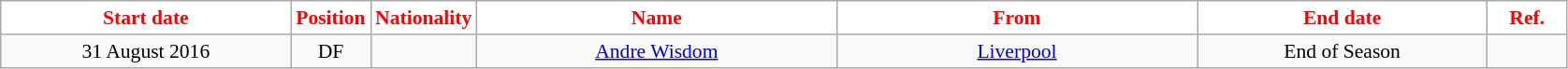<table class="wikitable"  style="text-align:center; font-size:90%; ">
<tr>
<th style="background:#FFFFFF; color:#FF0000; width:200px;">Start date</th>
<th style="background:#FFFFFF; color:#FF0000; width:50px;">Position</th>
<th style="background:#FFFFFF; color:#FF0000; width:50px;">Nationality</th>
<th style="background:#FFFFFF; color:#FF0000; width:250px;">Name</th>
<th style="background:#FFFFFF; color:#FF0000; width:250px;">From</th>
<th style="background:#FFFFFF; color:#FF0000; width:200px;">End date</th>
<th style="background:#FFFFFF; color:#FF0000; width:50px;">Ref.</th>
</tr>
<tr>
<td>31 August 2016</td>
<td>DF</td>
<td></td>
<td><a href='#'>Andre Wisdom</a></td>
<td><a href='#'>Liverpool</a></td>
<td>End of Season</td>
<td></td>
</tr>
</table>
